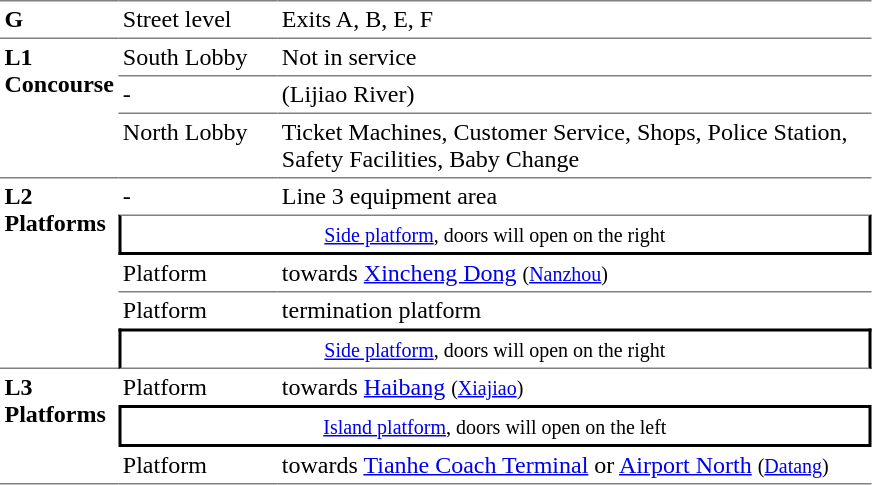<table table border=0 cellspacing=0 cellpadding=3>
<tr>
<td style="border-top:solid 1px gray;" width=50 valign=top><strong>G</strong></td>
<td style="border-top:solid 1px gray;" width=100 valign=top>Street level</td>
<td style="border-top:solid 1px gray;" width=390 valign=top>Exits A, B, E, F</td>
</tr>
<tr>
<td style="border-top:solid 1px gray;" valign=top width=50 rowspan=3><strong>L1<br>Concourse</strong></td>
<td style="border-top:solid 1px gray;" valign=top width=100>South Lobby</td>
<td style="border-top:solid 1px gray;" valign=top width=390>Not in service</td>
</tr>
<tr>
<td style="border-top:solid 1px gray;" valign=top width=100>-</td>
<td style="border-top:solid 1px gray;" valign=top width=390>(Lijiao River)</td>
</tr>
<tr>
<td style="border-top:solid 1px gray;" valign=top width=100>North Lobby</td>
<td style="border-top:solid 1px gray;" valign=top width=390>Ticket Machines, Customer Service, Shops, Police Station, Safety Facilities, Baby Change</td>
</tr>
<tr>
<td style="border-top:solid 1px gray;border-bottom:solid 1px gray;" rowspan=5 valign=top><strong>L2<br>Platforms</strong></td>
<td style="border-top:solid 1px gray;" valign=top width=100>-</td>
<td style="border-top:solid 1px gray;" valign=top width=390>Line 3 equipment area</td>
</tr>
<tr>
<td style="border-right:solid 2px black;border-left:solid 2px black;border-bottom:solid 2px black;border-top:solid 1px gray;text-align:center;" colspan=2><small><a href='#'>Side platform</a>, doors will open on the right</small></td>
</tr>
<tr>
<td style="border-bottom:solid 1px gray;">Platform </td>
<td style="border-bottom:solid 1px gray;">  towards <a href='#'>Xincheng Dong</a> <small>(<a href='#'>Nanzhou</a>)</small></td>
</tr>
<tr>
<td>Platform </td>
<td> termination platform</td>
</tr>
<tr>
<td style="border-right:solid 2px black;border-left:solid 2px black;border-top:solid 2px black;border-bottom:solid 1px gray;text-align:center;" colspan=2><small><a href='#'>Side platform</a>, doors will open on the right</small></td>
</tr>
<tr>
<td style="border-bottom:solid 1px gray;" rowspan=3 valign=top><strong>L3<br>Platforms</strong></td>
<td>Platform </td>
<td>  towards <a href='#'>Haibang</a> <small>(<a href='#'>Xiajiao</a>)</small></td>
</tr>
<tr>
<td style="border-right:solid 2px black;border-left:solid 2px black;border-top:solid 2px black;border-bottom:solid 2px black;text-align:center;" colspan=2><small><a href='#'>Island platform</a>, doors will open on the left</small></td>
</tr>
<tr>
<td style="border-bottom:solid 1px gray;">Platform </td>
<td style="border-bottom:solid 1px gray;"> towards <a href='#'>Tianhe Coach Terminal</a> or <a href='#'>Airport North</a> <small>(<a href='#'>Datang</a>)</small> </td>
</tr>
</table>
